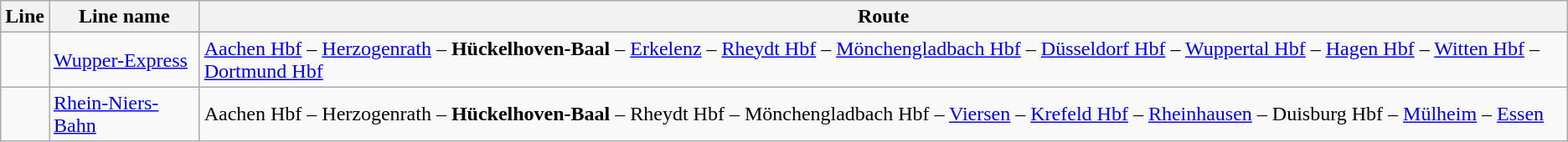<table class="wikitable">
<tr class="hintergrundfarbe5">
<th>Line</th>
<th>Line name</th>
<th colspan="3">Route</th>
</tr>
<tr>
<td></td>
<td><a href='#'>Wupper-Express</a></td>
<td colspan="2"><a href='#'>Aachen Hbf</a> – <a href='#'>Herzogenrath</a> – <strong>Hückelhoven-Baal</strong> – <a href='#'>Erkelenz</a> – <a href='#'>Rheydt Hbf</a> – <a href='#'>Mönchengladbach Hbf</a> – <a href='#'>Düsseldorf Hbf</a> – <a href='#'>Wuppertal Hbf</a> – <a href='#'>Hagen Hbf</a> – <a href='#'>Witten Hbf</a> – <a href='#'>Dortmund Hbf</a></td>
</tr>
<tr>
<td></td>
<td><a href='#'>Rhein-Niers-Bahn</a></td>
<td colspan="2">Aachen Hbf – Herzogenrath – <strong>Hückelhoven-Baal</strong> – Rheydt Hbf – Mönchengladbach Hbf – <a href='#'>Viersen</a> – <a href='#'>Krefeld Hbf</a> – <a href='#'>Rheinhausen</a> – Duisburg Hbf – <a href='#'>Mülheim</a> – <a href='#'>Essen</a></td>
</tr>
</table>
